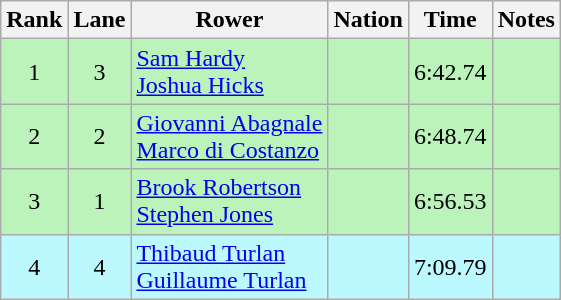<table class="wikitable sortable" style="text-align:center">
<tr>
<th>Rank</th>
<th>Lane</th>
<th>Rower</th>
<th>Nation</th>
<th>Time</th>
<th>Notes</th>
</tr>
<tr bgcolor=bbf3bb>
<td>1</td>
<td>3</td>
<td align=left><a href='#'>Sam Hardy</a><br><a href='#'>Joshua Hicks</a></td>
<td align=left></td>
<td>6:42.74</td>
<td></td>
</tr>
<tr bgcolor=bbf3bb>
<td>2</td>
<td>2</td>
<td align=left><a href='#'>Giovanni Abagnale</a><br><a href='#'>Marco di Costanzo</a></td>
<td align=left></td>
<td>6:48.74</td>
<td></td>
</tr>
<tr bgcolor=bbf3bb>
<td>3</td>
<td>1</td>
<td align=left><a href='#'>Brook Robertson</a><br><a href='#'>Stephen Jones</a></td>
<td align=left></td>
<td>6:56.53</td>
<td></td>
</tr>
<tr bgcolor=bbf9ff>
<td>4</td>
<td>4</td>
<td align=left><a href='#'>Thibaud Turlan</a><br><a href='#'>Guillaume Turlan</a></td>
<td align=left></td>
<td>7:09.79</td>
<td></td>
</tr>
</table>
